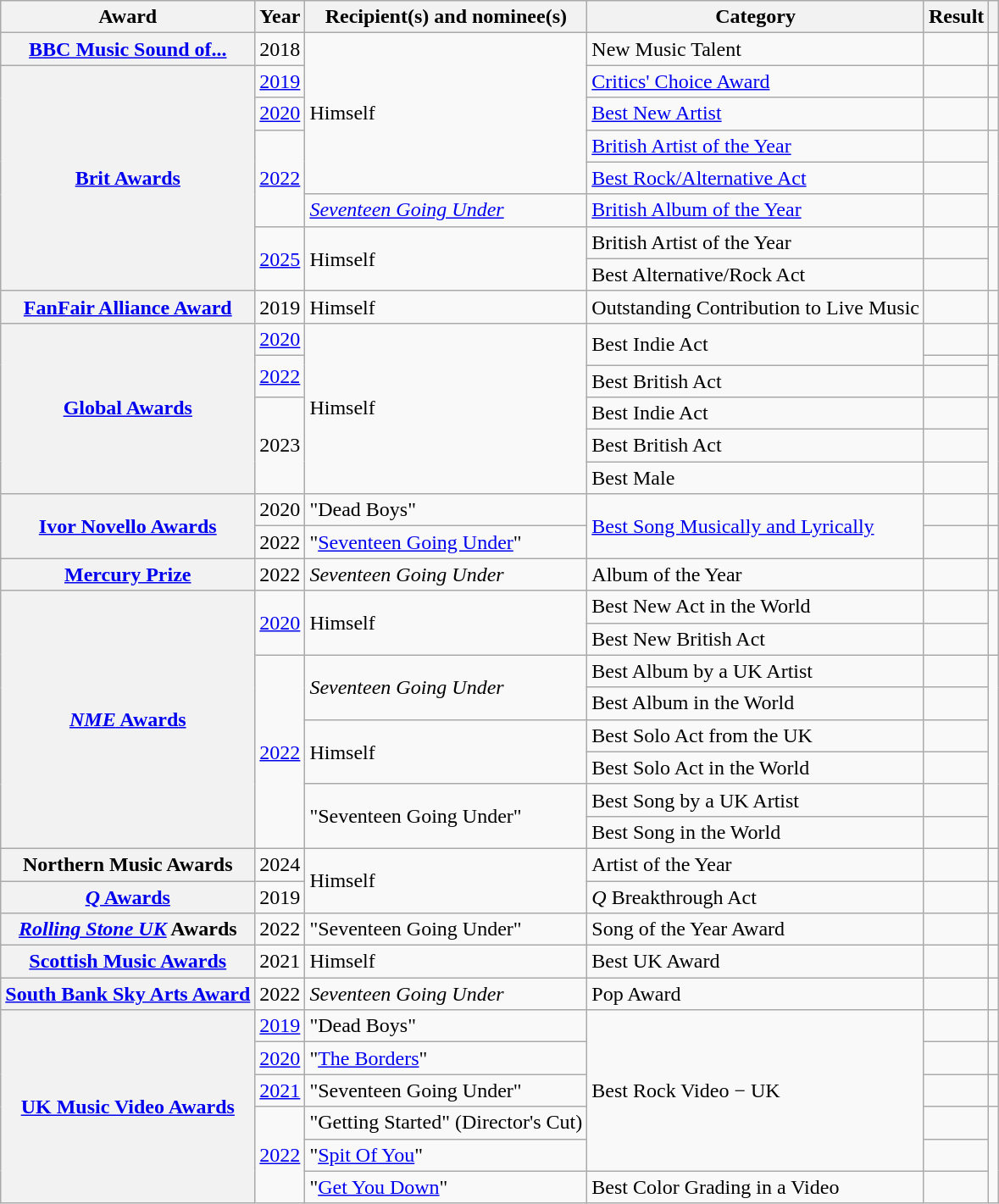<table class="wikitable sortable plainrowheaders">
<tr>
<th>Award</th>
<th>Year</th>
<th>Recipient(s) and nominee(s)</th>
<th>Category</th>
<th>Result</th>
<th class="unsortable"></th>
</tr>
<tr>
<th scope="row"><a href='#'>BBC Music Sound of...</a></th>
<td style="text-align: center;">2018</td>
<td rowspan="5">Himself</td>
<td>New Music Talent</td>
<td></td>
<td style="text-align: center;"></td>
</tr>
<tr>
<th scope="row" rowspan="7"><a href='#'>Brit Awards</a></th>
<td style="text-align: center;"><a href='#'>2019</a></td>
<td><a href='#'>Critics' Choice Award</a></td>
<td></td>
<td style="text-align: center;"></td>
</tr>
<tr>
<td style="text-align: center;"><a href='#'>2020</a></td>
<td><a href='#'>Best New Artist</a></td>
<td></td>
<td style="text-align: center;"></td>
</tr>
<tr>
<td rowspan="3" style="text-align: center;"><a href='#'>2022</a></td>
<td><a href='#'>British Artist of the Year</a></td>
<td></td>
<td rowspan="3" style="text-align: center;"></td>
</tr>
<tr>
<td><a href='#'>Best Rock/Alternative Act</a></td>
<td></td>
</tr>
<tr>
<td><em><a href='#'>Seventeen Going Under</a></em></td>
<td><a href='#'>British Album of the Year</a></td>
<td></td>
</tr>
<tr>
<td rowspan="2" style="text-align: center;"><a href='#'>2025</a></td>
<td rowspan="2">Himself</td>
<td>British Artist of the Year</td>
<td></td>
<td rowspan="2" style="text-align:center;"></td>
</tr>
<tr>
<td>Best Alternative/Rock Act</td>
<td></td>
</tr>
<tr>
<th scope="row"><a href='#'>FanFair Alliance Award</a></th>
<td style="text-align: center;">2019</td>
<td>Himself </td>
<td>Outstanding Contribution to Live Music</td>
<td></td>
<td style="text-align: center;"></td>
</tr>
<tr>
<th scope="row" rowspan="6"><a href='#'>Global Awards</a></th>
<td style="text-align: center;"><a href='#'>2020</a></td>
<td rowspan="6">Himself</td>
<td rowspan="2">Best Indie Act</td>
<td></td>
<td style="text-align: center;"></td>
</tr>
<tr>
<td rowspan="2" style="text-align: center;"><a href='#'>2022</a></td>
<td></td>
<td rowspan="2" style="text-align: center;"></td>
</tr>
<tr>
<td>Best British Act</td>
<td></td>
</tr>
<tr>
<td rowspan="3" style="text-align: center;">2023</td>
<td>Best Indie Act</td>
<td></td>
<td rowspan="3" style="text-align: center;"></td>
</tr>
<tr>
<td>Best British Act</td>
<td></td>
</tr>
<tr>
<td>Best Male</td>
<td></td>
</tr>
<tr>
<th scope="row" rowspan="2"><a href='#'>Ivor Novello Awards</a></th>
<td style="text-align: center;">2020</td>
<td>"Dead Boys"</td>
<td rowspan="2"><a href='#'>Best Song Musically and Lyrically</a></td>
<td></td>
<td style="text-align: center;"></td>
</tr>
<tr>
<td style="text-align: center;">2022</td>
<td>"<a href='#'>Seventeen Going Under</a>"</td>
<td></td>
<td style="text-align: center;"></td>
</tr>
<tr>
<th scope="row"><a href='#'>Mercury Prize</a></th>
<td style="text-align: center;">2022</td>
<td><em>Seventeen Going Under</em></td>
<td>Album of the Year</td>
<td></td>
<td style="text-align: center;"></td>
</tr>
<tr>
<th scope="row" rowspan="8"><a href='#'><em>NME</em> Awards</a></th>
<td rowspan="2" style="text-align: center;"><a href='#'>2020</a></td>
<td rowspan="2">Himself</td>
<td>Best New Act in the World</td>
<td></td>
<td rowspan="2" style="text-align: center;"></td>
</tr>
<tr>
<td>Best New British Act</td>
<td></td>
</tr>
<tr>
<td rowspan="6" style="text-align: center;"><a href='#'>2022</a></td>
<td rowspan="2"><em>Seventeen Going Under</em></td>
<td>Best Album by a UK Artist</td>
<td></td>
<td rowspan="6" style="text-align: center;"></td>
</tr>
<tr>
<td>Best Album in the World</td>
<td></td>
</tr>
<tr>
<td rowspan="2">Himself</td>
<td>Best Solo Act from the UK</td>
<td></td>
</tr>
<tr>
<td>Best Solo Act in the World</td>
<td></td>
</tr>
<tr>
<td rowspan="2">"Seventeen Going Under"</td>
<td>Best Song by a UK Artist</td>
<td></td>
</tr>
<tr>
<td>Best Song in the World</td>
<td></td>
</tr>
<tr>
<th scope="row">Northern Music Awards</th>
<td style="text-align: center;">2024</td>
<td rowspan="2">Himself</td>
<td>Artist of the Year</td>
<td></td>
<td style="text-align: center;"></td>
</tr>
<tr>
<th scope="row"><a href='#'><em>Q</em> Awards</a></th>
<td style="text-align: center;">2019</td>
<td><em>Q</em> Breakthrough Act</td>
<td></td>
<td style="text-align: center;"></td>
</tr>
<tr>
<th scope="row"><em><a href='#'>Rolling Stone UK</a></em> Awards</th>
<td style="text-align: center;">2022</td>
<td>"Seventeen Going Under"</td>
<td>Song of the Year Award</td>
<td></td>
<td style="text-align: center;"></td>
</tr>
<tr>
<th scope="row"><a href='#'>Scottish Music Awards</a></th>
<td style="text-align: center;">2021</td>
<td>Himself</td>
<td>Best UK Award</td>
<td></td>
<td style="text-align: center;"></td>
</tr>
<tr>
<th scope="row"><a href='#'>South Bank Sky Arts Award</a></th>
<td style="text-align: center;">2022</td>
<td><em>Seventeen Going Under</em></td>
<td>Pop Award</td>
<td></td>
<td style="text-align: center;"></td>
</tr>
<tr>
<th scope="row" rowspan="6"><a href='#'>UK Music Video Awards</a></th>
<td style="text-align: center;"><a href='#'>2019</a></td>
<td>"Dead Boys"</td>
<td rowspan="5">Best Rock Video − UK</td>
<td></td>
<td style="text-align: center;"></td>
</tr>
<tr>
<td style="text-align: center;"><a href='#'>2020</a></td>
<td>"<a href='#'>The Borders</a>"</td>
<td></td>
<td style="text-align: center;"></td>
</tr>
<tr>
<td style="text-align: center;"><a href='#'>2021</a></td>
<td>"Seventeen Going Under"</td>
<td></td>
<td style="text-align: center;"></td>
</tr>
<tr>
<td style="text-align: center;" rowspan="3"><a href='#'>2022</a></td>
<td>"Getting Started" (Director's Cut)</td>
<td></td>
<td rowspan="3" style="text-align: center;"></td>
</tr>
<tr>
<td>"<a href='#'>Spit Of You</a>"</td>
<td></td>
</tr>
<tr>
<td>"<a href='#'>Get You Down</a>"</td>
<td>Best Color Grading in a Video</td>
<td></td>
</tr>
</table>
